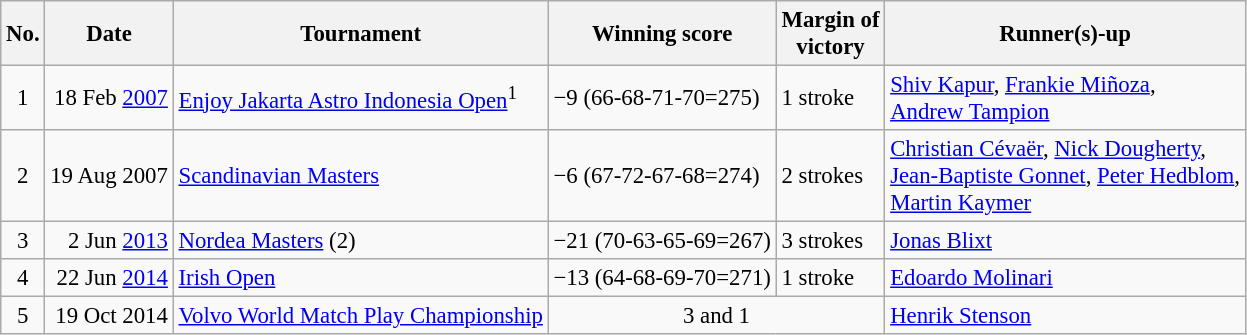<table class="wikitable" style="font-size:95%;">
<tr>
<th>No.</th>
<th>Date</th>
<th>Tournament</th>
<th>Winning score</th>
<th>Margin of<br>victory</th>
<th>Runner(s)-up</th>
</tr>
<tr>
<td align=center>1</td>
<td align=right>18 Feb <a href='#'>2007</a></td>
<td><a href='#'>Enjoy Jakarta Astro Indonesia Open</a><sup>1</sup></td>
<td>−9 (66-68-71-70=275)</td>
<td>1 stroke</td>
<td> <a href='#'>Shiv Kapur</a>,  <a href='#'>Frankie Miñoza</a>,<br> <a href='#'>Andrew Tampion</a></td>
</tr>
<tr>
<td align=center>2</td>
<td align=right>19 Aug 2007</td>
<td><a href='#'>Scandinavian Masters</a></td>
<td>−6 (67-72-67-68=274)</td>
<td>2 strokes</td>
<td> <a href='#'>Christian Cévaër</a>,  <a href='#'>Nick Dougherty</a>,<br> <a href='#'>Jean-Baptiste Gonnet</a>,  <a href='#'>Peter Hedblom</a>,<br> <a href='#'>Martin Kaymer</a></td>
</tr>
<tr>
<td align=center>3</td>
<td align=right>2 Jun <a href='#'>2013</a></td>
<td><a href='#'>Nordea Masters</a> (2)</td>
<td>−21 (70-63-65-69=267)</td>
<td>3 strokes</td>
<td> <a href='#'>Jonas Blixt</a></td>
</tr>
<tr>
<td align=center>4</td>
<td align=right>22 Jun <a href='#'>2014</a></td>
<td><a href='#'>Irish Open</a></td>
<td>−13 (64-68-69-70=271)</td>
<td>1 stroke</td>
<td> <a href='#'>Edoardo Molinari</a></td>
</tr>
<tr>
<td align=center>5</td>
<td align=right>19 Oct 2014</td>
<td><a href='#'>Volvo World Match Play Championship</a></td>
<td colspan=2 align=center>3 and 1</td>
<td> <a href='#'>Henrik Stenson</a></td>
</tr>
</table>
